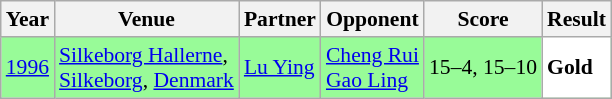<table class="sortable wikitable" style="font-size: 90%;">
<tr>
<th>Year</th>
<th>Venue</th>
<th>Partner</th>
<th>Opponent</th>
<th>Score</th>
<th>Result</th>
</tr>
<tr style="background:#98FB98">
<td align="center"><a href='#'>1996</a></td>
<td align="left"><a href='#'>Silkeborg Hallerne</a>,<br><a href='#'>Silkeborg</a>, <a href='#'>Denmark</a></td>
<td align="left"> <a href='#'>Lu Ying</a></td>
<td align="left"> <a href='#'>Cheng Rui</a> <br>  <a href='#'>Gao Ling</a></td>
<td align="left">15–4, 15–10</td>
<td style="text-align:left; background:white"> <strong>Gold</strong></td>
</tr>
</table>
